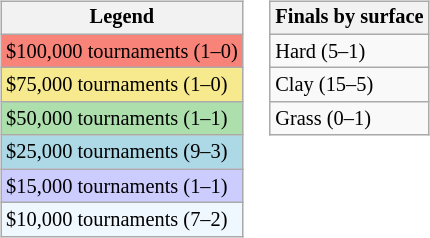<table>
<tr valign=top>
<td><br><table class=wikitable style="font-size:85%">
<tr>
<th>Legend</th>
</tr>
<tr style="background:#f88379;">
<td>$100,000 tournaments (1–0)</td>
</tr>
<tr style="background:#f7e98e;">
<td>$75,000 tournaments (1–0)</td>
</tr>
<tr style="background:#addfad;">
<td>$50,000 tournaments (1–1)</td>
</tr>
<tr style="background:lightblue;">
<td>$25,000 tournaments (9–3)</td>
</tr>
<tr style="background:#ccf;">
<td>$15,000 tournaments (1–1)</td>
</tr>
<tr style="background:#f0f8ff;">
<td>$10,000 tournaments (7–2)</td>
</tr>
</table>
</td>
<td><br><table class=wikitable style="font-size:85%">
<tr>
<th>Finals by surface</th>
</tr>
<tr>
<td>Hard (5–1)</td>
</tr>
<tr>
<td>Clay (15–5)</td>
</tr>
<tr>
<td>Grass (0–1)</td>
</tr>
</table>
</td>
</tr>
</table>
